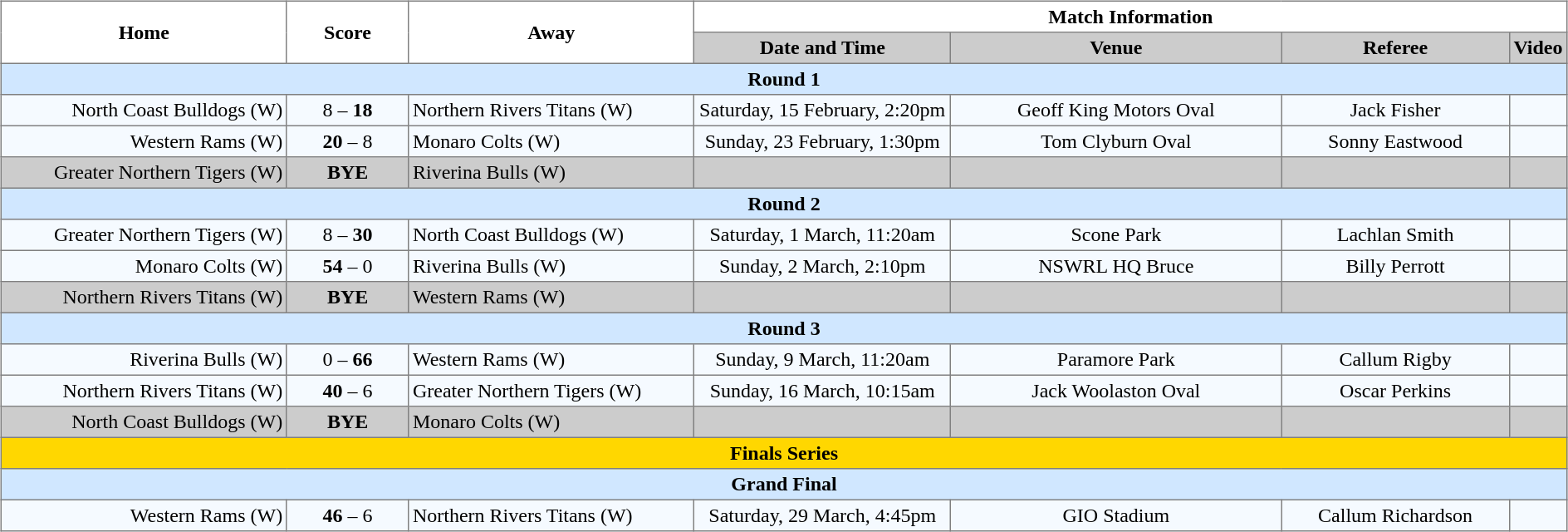<table class="mw-collapsible mw-collapsed" width="100%">
<tr>
<td valign="left" width="25%"><br><table border="1" cellpadding="3" cellspacing="0" width="100%" style="border-collapse:collapse;  text-align:center;">
<tr>
<th rowspan="2" width="19%">Home</th>
<th rowspan="2" width="8%">Score</th>
<th rowspan="2" width="19%">Away</th>
<th colspan="4">Match Information</th>
</tr>
<tr bgcolor="#CCCCCC">
<th width="17%">Date and Time</th>
<th width="22%">Venue</th>
<th width="50%">Referee</th>
<th>Video</th>
</tr>
<tr style="background:#d0e7ff;">
<td colspan="7"><strong>Round 1</strong></td>
</tr>
<tr style="text-align:center; background:#f5faff;">
<td align="right">North Coast Bulldogs (W) </td>
<td>8 – <strong>18</strong></td>
<td align="left"> Northern Rivers Titans (W)</td>
<td>Saturday, 15 February, 2:20pm</td>
<td>Geoff King Motors Oval</td>
<td>Jack Fisher</td>
<td></td>
</tr>
<tr style="text-align:center; background:#f5faff;">
<td align="right">Western Rams (W) </td>
<td><strong>20</strong> – 8</td>
<td align="left"> Monaro Colts (W)</td>
<td>Sunday, 23 February, 1:30pm</td>
<td>Tom Clyburn Oval</td>
<td>Sonny Eastwood</td>
<td></td>
</tr>
<tr style="text-align:center; background:#CCCCCC;">
<td align="right">Greater Northern Tigers (W) </td>
<td><strong>BYE</strong></td>
<td align="left"> Riverina Bulls (W)</td>
<td></td>
<td></td>
<td></td>
<td></td>
</tr>
<tr style="background:#d0e7ff;">
<td colspan="7"><strong>Round 2</strong></td>
</tr>
<tr style="text-align:center; background:#f5faff;">
<td align="right">Greater Northern Tigers (W) </td>
<td>8 – <strong>30</strong></td>
<td align="left"> North Coast Bulldogs (W)</td>
<td>Saturday, 1 March, 11:20am</td>
<td>Scone Park</td>
<td>Lachlan Smith</td>
<td></td>
</tr>
<tr style="text-align:center; background:#f5faff;">
<td align="right">Monaro Colts (W) </td>
<td><strong>54</strong> – 0</td>
<td align="left"> Riverina Bulls (W)</td>
<td>Sunday, 2 March, 2:10pm</td>
<td>NSWRL HQ Bruce</td>
<td>Billy Perrott</td>
<td></td>
</tr>
<tr style="text-align:center; background:#CCCCCC;">
<td align="right">Northern Rivers Titans (W) </td>
<td><strong>BYE</strong></td>
<td align="left"> Western Rams (W)</td>
<td></td>
<td></td>
<td></td>
<td></td>
</tr>
<tr style="background:#d0e7ff;">
<td colspan="7"><strong>Round 3</strong></td>
</tr>
<tr style="text-align:center; background:#f5faff;">
<td align="right">Riverina Bulls (W) </td>
<td>0 – <strong>66</strong></td>
<td align="left"> Western Rams (W)</td>
<td>Sunday, 9 March, 11:20am</td>
<td>Paramore Park</td>
<td>Callum Rigby</td>
<td></td>
</tr>
<tr style="text-align:center; background:#f5faff;">
<td align="right">Northern Rivers Titans (W) </td>
<td><strong>40</strong> – 6</td>
<td align="left"> Greater Northern Tigers (W)</td>
<td>Sunday, 16 March, 10:15am</td>
<td>Jack Woolaston Oval</td>
<td>Oscar Perkins</td>
<td></td>
</tr>
<tr style="text-align:center; background:#CCCCCC;">
<td align="right">North Coast Bulldogs (W) </td>
<td><strong>BYE</strong></td>
<td align="left"> Monaro Colts (W)</td>
<td></td>
<td></td>
<td></td>
<td></td>
</tr>
<tr style="background:#ffd700;">
<th colspan="7">Finals Series</th>
</tr>
<tr style="background:#d0e7ff;">
<td colspan="7"><strong>Grand Final</strong></td>
</tr>
<tr style="text-align:center; background:#f5faff;">
<td align="right">Western Rams (W) </td>
<td><strong>46</strong> – 6</td>
<td align="left"> Northern Rivers Titans (W)</td>
<td>Saturday, 29 March, 4:45pm</td>
<td>GIO Stadium</td>
<td>Callum Richardson</td>
<td></td>
</tr>
</table>
</td>
</tr>
<tr>
</tr>
</table>
